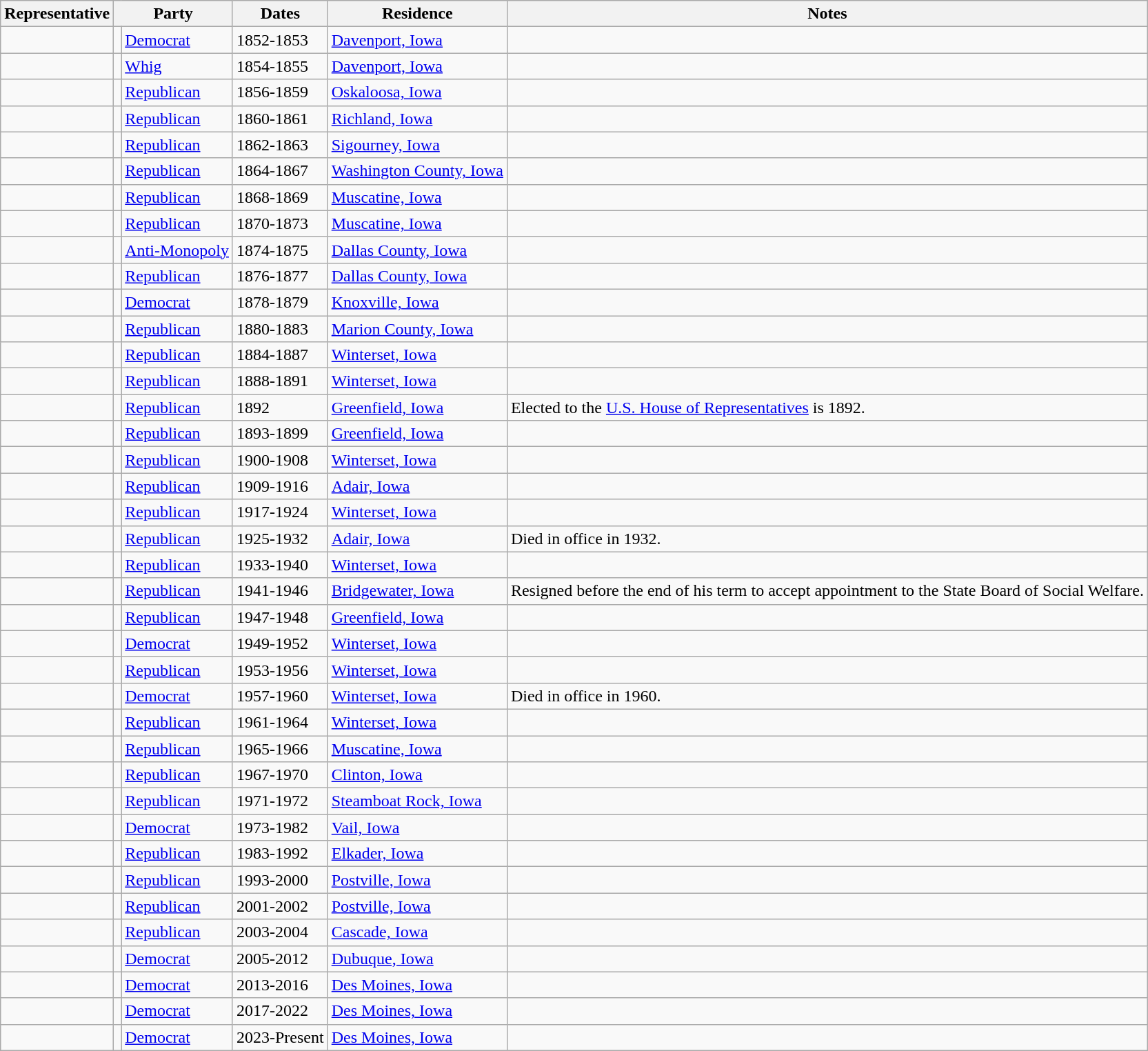<table class="sortable wikitable">
<tr valign=bottom>
<th>Representative</th>
<th colspan="2">Party</th>
<th>Dates</th>
<th>Residence</th>
<th>Notes</th>
</tr>
<tr>
<td></td>
<td bgcolor=></td>
<td><a href='#'>Democrat</a></td>
<td>1852-1853</td>
<td><a href='#'>Davenport, Iowa</a></td>
<td></td>
</tr>
<tr>
<td></td>
<td bgcolor=></td>
<td><a href='#'>Whig</a></td>
<td>1854-1855</td>
<td><a href='#'>Davenport, Iowa</a></td>
<td></td>
</tr>
<tr>
<td></td>
<td bgcolor=></td>
<td><a href='#'>Republican</a></td>
<td>1856-1859</td>
<td><a href='#'>Oskaloosa, Iowa</a></td>
<td></td>
</tr>
<tr>
<td></td>
<td bgcolor=></td>
<td><a href='#'>Republican</a></td>
<td>1860-1861</td>
<td><a href='#'>Richland, Iowa</a></td>
<td></td>
</tr>
<tr>
<td></td>
<td bgcolor=></td>
<td><a href='#'>Republican</a></td>
<td>1862-1863</td>
<td><a href='#'>Sigourney, Iowa</a></td>
<td></td>
</tr>
<tr>
<td></td>
<td bgcolor=></td>
<td><a href='#'>Republican</a></td>
<td>1864-1867</td>
<td><a href='#'>Washington County, Iowa</a></td>
<td></td>
</tr>
<tr>
<td></td>
<td bgcolor=></td>
<td><a href='#'>Republican</a></td>
<td>1868-1869</td>
<td><a href='#'>Muscatine, Iowa</a></td>
<td></td>
</tr>
<tr>
<td></td>
<td bgcolor=></td>
<td><a href='#'>Republican</a></td>
<td>1870-1873</td>
<td><a href='#'>Muscatine, Iowa</a></td>
<td></td>
</tr>
<tr>
<td></td>
<td bgcolor=></td>
<td><a href='#'>Anti-Monopoly</a></td>
<td>1874-1875</td>
<td><a href='#'>Dallas County, Iowa</a></td>
<td></td>
</tr>
<tr>
<td></td>
<td bgcolor=></td>
<td><a href='#'>Republican</a></td>
<td>1876-1877</td>
<td><a href='#'>Dallas County, Iowa</a></td>
<td></td>
</tr>
<tr>
<td></td>
<td bgcolor=></td>
<td><a href='#'>Democrat</a></td>
<td>1878-1879</td>
<td><a href='#'>Knoxville, Iowa</a></td>
<td></td>
</tr>
<tr>
<td></td>
<td bgcolor=></td>
<td><a href='#'>Republican</a></td>
<td>1880-1883</td>
<td><a href='#'>Marion County, Iowa</a></td>
<td></td>
</tr>
<tr>
<td></td>
<td bgcolor=></td>
<td><a href='#'>Republican</a></td>
<td>1884-1887</td>
<td><a href='#'>Winterset, Iowa</a></td>
<td></td>
</tr>
<tr>
<td></td>
<td bgcolor=></td>
<td><a href='#'>Republican</a></td>
<td>1888-1891</td>
<td><a href='#'>Winterset, Iowa</a></td>
<td></td>
</tr>
<tr>
<td></td>
<td bgcolor=></td>
<td><a href='#'>Republican</a></td>
<td>1892</td>
<td><a href='#'>Greenfield, Iowa</a></td>
<td>Elected to the <a href='#'>U.S. House of Representatives</a> is 1892.</td>
</tr>
<tr>
<td></td>
<td bgcolor=></td>
<td><a href='#'>Republican</a></td>
<td>1893-1899</td>
<td><a href='#'>Greenfield, Iowa</a></td>
<td></td>
</tr>
<tr>
<td></td>
<td bgcolor=></td>
<td><a href='#'>Republican</a></td>
<td>1900-1908</td>
<td><a href='#'>Winterset, Iowa</a></td>
<td></td>
</tr>
<tr>
<td></td>
<td bgcolor=></td>
<td><a href='#'>Republican</a></td>
<td>1909-1916</td>
<td><a href='#'>Adair, Iowa</a></td>
<td></td>
</tr>
<tr>
<td></td>
<td bgcolor=></td>
<td><a href='#'>Republican</a></td>
<td>1917-1924</td>
<td><a href='#'>Winterset, Iowa</a></td>
<td></td>
</tr>
<tr>
<td></td>
<td bgcolor=></td>
<td><a href='#'>Republican</a></td>
<td>1925-1932</td>
<td><a href='#'>Adair, Iowa</a></td>
<td>Died in office in 1932.</td>
</tr>
<tr>
<td></td>
<td bgcolor=></td>
<td><a href='#'>Republican</a></td>
<td>1933-1940</td>
<td><a href='#'>Winterset, Iowa</a></td>
<td></td>
</tr>
<tr>
<td></td>
<td bgcolor=></td>
<td><a href='#'>Republican</a></td>
<td>1941-1946</td>
<td><a href='#'>Bridgewater, Iowa</a></td>
<td>Resigned before the end of his term to accept appointment to the State Board of Social Welfare.</td>
</tr>
<tr>
<td></td>
<td bgcolor=></td>
<td><a href='#'>Republican</a></td>
<td>1947-1948</td>
<td><a href='#'>Greenfield, Iowa</a></td>
<td></td>
</tr>
<tr>
<td></td>
<td bgcolor=></td>
<td><a href='#'>Democrat</a></td>
<td>1949-1952</td>
<td><a href='#'>Winterset, Iowa</a></td>
<td></td>
</tr>
<tr>
<td></td>
<td bgcolor=></td>
<td><a href='#'>Republican</a></td>
<td>1953-1956</td>
<td><a href='#'>Winterset, Iowa</a></td>
<td></td>
</tr>
<tr>
<td></td>
<td bgcolor=></td>
<td><a href='#'>Democrat</a></td>
<td>1957-1960</td>
<td><a href='#'>Winterset, Iowa</a></td>
<td>Died in office in 1960.</td>
</tr>
<tr>
<td></td>
<td bgcolor=></td>
<td><a href='#'>Republican</a></td>
<td>1961-1964</td>
<td><a href='#'>Winterset, Iowa</a></td>
<td></td>
</tr>
<tr>
<td></td>
<td bgcolor=></td>
<td><a href='#'>Republican</a></td>
<td>1965-1966</td>
<td><a href='#'>Muscatine, Iowa</a></td>
<td></td>
</tr>
<tr>
<td></td>
<td bgcolor=></td>
<td><a href='#'>Republican</a></td>
<td>1967-1970</td>
<td><a href='#'>Clinton, Iowa</a></td>
<td></td>
</tr>
<tr>
<td></td>
<td bgcolor=></td>
<td><a href='#'>Republican</a></td>
<td>1971-1972</td>
<td><a href='#'>Steamboat Rock, Iowa</a></td>
<td></td>
</tr>
<tr>
<td></td>
<td bgcolor=></td>
<td><a href='#'>Democrat</a></td>
<td>1973-1982</td>
<td><a href='#'>Vail, Iowa</a></td>
<td></td>
</tr>
<tr>
<td></td>
<td bgcolor=></td>
<td><a href='#'>Republican</a></td>
<td>1983-1992</td>
<td><a href='#'>Elkader, Iowa</a></td>
<td></td>
</tr>
<tr>
<td></td>
<td bgcolor=></td>
<td><a href='#'>Republican</a></td>
<td>1993-2000</td>
<td><a href='#'>Postville, Iowa</a></td>
<td></td>
</tr>
<tr>
<td></td>
<td bgcolor=></td>
<td><a href='#'>Republican</a></td>
<td>2001-2002</td>
<td><a href='#'>Postville, Iowa</a></td>
<td></td>
</tr>
<tr>
<td></td>
<td bgcolor=></td>
<td><a href='#'>Republican</a></td>
<td>2003-2004</td>
<td><a href='#'>Cascade, Iowa</a></td>
<td></td>
</tr>
<tr>
<td></td>
<td bgcolor=></td>
<td><a href='#'>Democrat</a></td>
<td>2005-2012</td>
<td><a href='#'>Dubuque, Iowa</a></td>
<td></td>
</tr>
<tr>
<td></td>
<td bgcolor=></td>
<td><a href='#'>Democrat</a></td>
<td>2013-2016</td>
<td><a href='#'>Des Moines, Iowa</a></td>
<td></td>
</tr>
<tr>
<td></td>
<td bgcolor=></td>
<td><a href='#'>Democrat</a></td>
<td>2017-2022</td>
<td><a href='#'>Des Moines, Iowa</a></td>
<td></td>
</tr>
<tr>
<td></td>
<td bgcolor=></td>
<td><a href='#'>Democrat</a></td>
<td>2023-Present</td>
<td><a href='#'>Des Moines, Iowa</a></td>
<td></td>
</tr>
</table>
